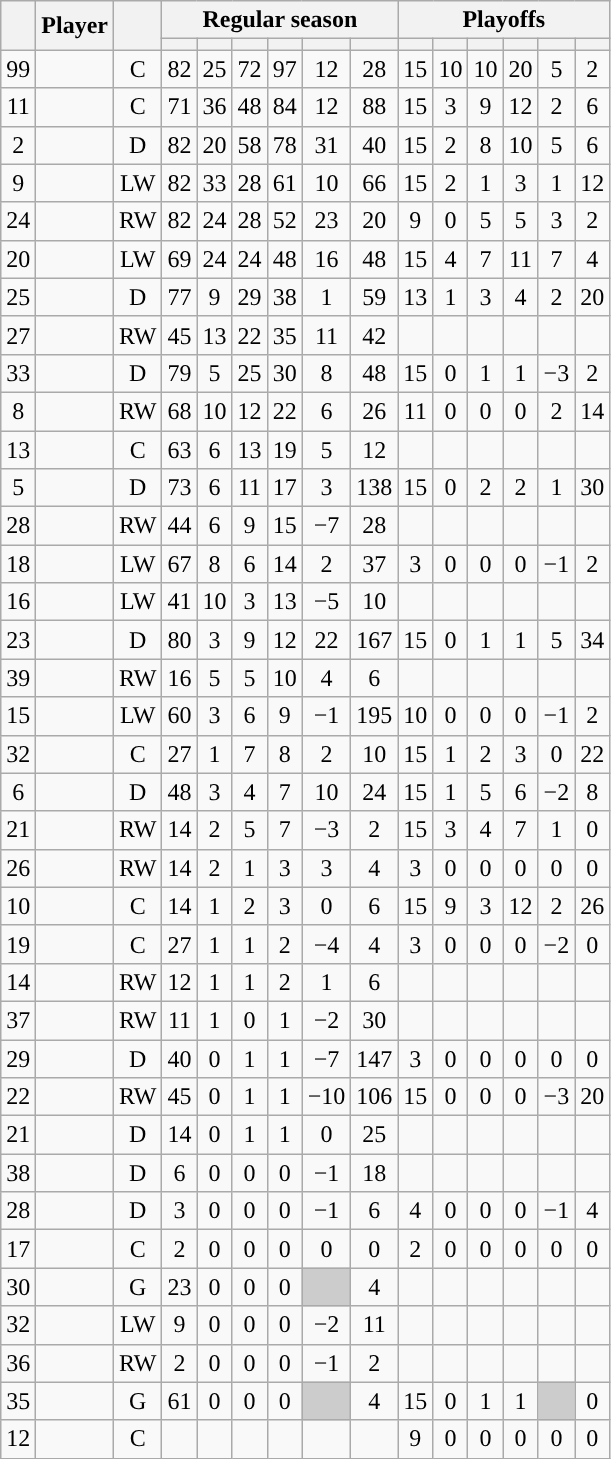<table class="wikitable sortable plainrowheaders" style="text-align:center;">
<tr>
<th scope="col" data-sort-type="number" rowspan="2"></th>
<th scope="col" rowspan="2">Player</th>
<th scope="col" rowspan="2"></th>
<th scope=colgroup colspan=6>Regular season</th>
<th scope=colgroup colspan=6>Playoffs</th>
</tr>
<tr>
<th scope="col" data-sort-type="number"></th>
<th scope="col" data-sort-type="number"></th>
<th scope="col" data-sort-type="number"></th>
<th scope="col" data-sort-type="number"></th>
<th scope="col" data-sort-type="number"></th>
<th scope="col" data-sort-type="number"></th>
<th scope="col" data-sort-type="number"></th>
<th scope="col" data-sort-type="number"></th>
<th scope="col" data-sort-type="number"></th>
<th scope="col" data-sort-type="number"></th>
<th scope="col" data-sort-type="number"></th>
<th scope="col" data-sort-type="number"></th>
</tr>
<tr>
<td scope="row">99</td>
<td align="left"></td>
<td>C</td>
<td>82</td>
<td>25</td>
<td>72</td>
<td>97</td>
<td>12</td>
<td>28</td>
<td>15</td>
<td>10</td>
<td>10</td>
<td>20</td>
<td>5</td>
<td>2</td>
</tr>
<tr>
<td scope="row">11</td>
<td align="left"></td>
<td>C</td>
<td>71</td>
<td>36</td>
<td>48</td>
<td>84</td>
<td>12</td>
<td>88</td>
<td>15</td>
<td>3</td>
<td>9</td>
<td>12</td>
<td>2</td>
<td>6</td>
</tr>
<tr>
<td scope="row">2</td>
<td align="left"></td>
<td>D</td>
<td>82</td>
<td>20</td>
<td>58</td>
<td>78</td>
<td>31</td>
<td>40</td>
<td>15</td>
<td>2</td>
<td>8</td>
<td>10</td>
<td>5</td>
<td>6</td>
</tr>
<tr>
<td scope="row">9</td>
<td align="left"></td>
<td>LW</td>
<td>82</td>
<td>33</td>
<td>28</td>
<td>61</td>
<td>10</td>
<td>66</td>
<td>15</td>
<td>2</td>
<td>1</td>
<td>3</td>
<td>1</td>
<td>12</td>
</tr>
<tr>
<td scope="row">24</td>
<td align="left"></td>
<td>RW</td>
<td>82</td>
<td>24</td>
<td>28</td>
<td>52</td>
<td>23</td>
<td>20</td>
<td>9</td>
<td>0</td>
<td>5</td>
<td>5</td>
<td>3</td>
<td>2</td>
</tr>
<tr>
<td scope="row">20</td>
<td align="left"></td>
<td>LW</td>
<td>69</td>
<td>24</td>
<td>24</td>
<td>48</td>
<td>16</td>
<td>48</td>
<td>15</td>
<td>4</td>
<td>7</td>
<td>11</td>
<td>7</td>
<td>4</td>
</tr>
<tr>
<td scope="row">25</td>
<td align="left"></td>
<td>D</td>
<td>77</td>
<td>9</td>
<td>29</td>
<td>38</td>
<td>1</td>
<td>59</td>
<td>13</td>
<td>1</td>
<td>3</td>
<td>4</td>
<td>2</td>
<td>20</td>
</tr>
<tr>
<td scope="row">27</td>
<td align="left"></td>
<td>RW</td>
<td>45</td>
<td>13</td>
<td>22</td>
<td>35</td>
<td>11</td>
<td>42</td>
<td></td>
<td></td>
<td></td>
<td></td>
<td></td>
<td></td>
</tr>
<tr>
<td scope="row">33</td>
<td align="left"></td>
<td>D</td>
<td>79</td>
<td>5</td>
<td>25</td>
<td>30</td>
<td>8</td>
<td>48</td>
<td>15</td>
<td>0</td>
<td>1</td>
<td>1</td>
<td>−3</td>
<td>2</td>
</tr>
<tr>
<td scope="row">8</td>
<td align="left"></td>
<td>RW</td>
<td>68</td>
<td>10</td>
<td>12</td>
<td>22</td>
<td>6</td>
<td>26</td>
<td>11</td>
<td>0</td>
<td>0</td>
<td>0</td>
<td>2</td>
<td>14</td>
</tr>
<tr>
<td scope="row">13</td>
<td align="left"></td>
<td>C</td>
<td>63</td>
<td>6</td>
<td>13</td>
<td>19</td>
<td>5</td>
<td>12</td>
<td></td>
<td></td>
<td></td>
<td></td>
<td></td>
<td></td>
</tr>
<tr>
<td scope="row">5</td>
<td align="left"></td>
<td>D</td>
<td>73</td>
<td>6</td>
<td>11</td>
<td>17</td>
<td>3</td>
<td>138</td>
<td>15</td>
<td>0</td>
<td>2</td>
<td>2</td>
<td>1</td>
<td>30</td>
</tr>
<tr>
<td scope="row">28</td>
<td align="left"></td>
<td>RW</td>
<td>44</td>
<td>6</td>
<td>9</td>
<td>15</td>
<td>−7</td>
<td>28</td>
<td></td>
<td></td>
<td></td>
<td></td>
<td></td>
<td></td>
</tr>
<tr>
<td scope="row">18</td>
<td align="left"></td>
<td>LW</td>
<td>67</td>
<td>8</td>
<td>6</td>
<td>14</td>
<td>2</td>
<td>37</td>
<td>3</td>
<td>0</td>
<td>0</td>
<td>0</td>
<td>−1</td>
<td>2</td>
</tr>
<tr>
<td scope="row">16</td>
<td align="left"></td>
<td>LW</td>
<td>41</td>
<td>10</td>
<td>3</td>
<td>13</td>
<td>−5</td>
<td>10</td>
<td></td>
<td></td>
<td></td>
<td></td>
<td></td>
<td></td>
</tr>
<tr>
<td scope="row">23</td>
<td align="left"></td>
<td>D</td>
<td>80</td>
<td>3</td>
<td>9</td>
<td>12</td>
<td>22</td>
<td>167</td>
<td>15</td>
<td>0</td>
<td>1</td>
<td>1</td>
<td>5</td>
<td>34</td>
</tr>
<tr>
<td scope="row">39</td>
<td align="left"></td>
<td>RW</td>
<td>16</td>
<td>5</td>
<td>5</td>
<td>10</td>
<td>4</td>
<td>6</td>
<td></td>
<td></td>
<td></td>
<td></td>
<td></td>
<td></td>
</tr>
<tr>
<td scope="row">15</td>
<td align="left"></td>
<td>LW</td>
<td>60</td>
<td>3</td>
<td>6</td>
<td>9</td>
<td>−1</td>
<td>195</td>
<td>10</td>
<td>0</td>
<td>0</td>
<td>0</td>
<td>−1</td>
<td>2</td>
</tr>
<tr>
<td scope="row">32</td>
<td align="left"></td>
<td>C</td>
<td>27</td>
<td>1</td>
<td>7</td>
<td>8</td>
<td>2</td>
<td>10</td>
<td>15</td>
<td>1</td>
<td>2</td>
<td>3</td>
<td>0</td>
<td>22</td>
</tr>
<tr>
<td scope="row">6</td>
<td align="left"></td>
<td>D</td>
<td>48</td>
<td>3</td>
<td>4</td>
<td>7</td>
<td>10</td>
<td>24</td>
<td>15</td>
<td>1</td>
<td>5</td>
<td>6</td>
<td>−2</td>
<td>8</td>
</tr>
<tr>
<td scope="row">21</td>
<td align="left"></td>
<td>RW</td>
<td>14</td>
<td>2</td>
<td>5</td>
<td>7</td>
<td>−3</td>
<td>2</td>
<td>15</td>
<td>3</td>
<td>4</td>
<td>7</td>
<td>1</td>
<td>0</td>
</tr>
<tr>
<td scope="row">26</td>
<td align="left"></td>
<td>RW</td>
<td>14</td>
<td>2</td>
<td>1</td>
<td>3</td>
<td>3</td>
<td>4</td>
<td>3</td>
<td>0</td>
<td>0</td>
<td>0</td>
<td>0</td>
<td>0</td>
</tr>
<tr>
<td scope="row">10</td>
<td align="left"></td>
<td>C</td>
<td>14</td>
<td>1</td>
<td>2</td>
<td>3</td>
<td>0</td>
<td>6</td>
<td>15</td>
<td>9</td>
<td>3</td>
<td>12</td>
<td>2</td>
<td>26</td>
</tr>
<tr>
<td scope="row">19</td>
<td align="left"></td>
<td>C</td>
<td>27</td>
<td>1</td>
<td>1</td>
<td>2</td>
<td>−4</td>
<td>4</td>
<td>3</td>
<td>0</td>
<td>0</td>
<td>0</td>
<td>−2</td>
<td>0</td>
</tr>
<tr>
<td scope="row">14</td>
<td align="left"></td>
<td>RW</td>
<td>12</td>
<td>1</td>
<td>1</td>
<td>2</td>
<td>1</td>
<td>6</td>
<td></td>
<td></td>
<td></td>
<td></td>
<td></td>
<td></td>
</tr>
<tr>
<td scope="row">37</td>
<td align="left"></td>
<td>RW</td>
<td>11</td>
<td>1</td>
<td>0</td>
<td>1</td>
<td>−2</td>
<td>30</td>
<td></td>
<td></td>
<td></td>
<td></td>
<td></td>
<td></td>
</tr>
<tr>
<td scope="row">29</td>
<td align="left"></td>
<td>D</td>
<td>40</td>
<td>0</td>
<td>1</td>
<td>1</td>
<td>−7</td>
<td>147</td>
<td>3</td>
<td>0</td>
<td>0</td>
<td>0</td>
<td>0</td>
<td>0</td>
</tr>
<tr>
<td scope="row">22</td>
<td align="left"></td>
<td>RW</td>
<td>45</td>
<td>0</td>
<td>1</td>
<td>1</td>
<td>−10</td>
<td>106</td>
<td>15</td>
<td>0</td>
<td>0</td>
<td>0</td>
<td>−3</td>
<td>20</td>
</tr>
<tr>
<td scope="row">21</td>
<td align="left"></td>
<td>D</td>
<td>14</td>
<td>0</td>
<td>1</td>
<td>1</td>
<td>0</td>
<td>25</td>
<td></td>
<td></td>
<td></td>
<td></td>
<td></td>
<td></td>
</tr>
<tr>
<td scope="row">38</td>
<td align="left"></td>
<td>D</td>
<td>6</td>
<td>0</td>
<td>0</td>
<td>0</td>
<td>−1</td>
<td>18</td>
<td></td>
<td></td>
<td></td>
<td></td>
<td></td>
<td></td>
</tr>
<tr>
<td scope="row">28</td>
<td align="left"></td>
<td>D</td>
<td>3</td>
<td>0</td>
<td>0</td>
<td>0</td>
<td>−1</td>
<td>6</td>
<td>4</td>
<td>0</td>
<td>0</td>
<td>0</td>
<td>−1</td>
<td>4</td>
</tr>
<tr>
<td scope="row">17</td>
<td align="left"></td>
<td>C</td>
<td>2</td>
<td>0</td>
<td>0</td>
<td>0</td>
<td>0</td>
<td>0</td>
<td>2</td>
<td>0</td>
<td>0</td>
<td>0</td>
<td>0</td>
<td>0</td>
</tr>
<tr>
<td scope="row">30</td>
<td align="left"></td>
<td>G</td>
<td>23</td>
<td>0</td>
<td>0</td>
<td>0</td>
<td style="background:#ccc"></td>
<td>4</td>
<td></td>
<td></td>
<td></td>
<td></td>
<td></td>
<td></td>
</tr>
<tr>
<td scope="row">32</td>
<td align="left"></td>
<td>LW</td>
<td>9</td>
<td>0</td>
<td>0</td>
<td>0</td>
<td>−2</td>
<td>11</td>
<td></td>
<td></td>
<td></td>
<td></td>
<td></td>
<td></td>
</tr>
<tr>
<td scope="row">36</td>
<td align="left"></td>
<td>RW</td>
<td>2</td>
<td>0</td>
<td>0</td>
<td>0</td>
<td>−1</td>
<td>2</td>
<td></td>
<td></td>
<td></td>
<td></td>
<td></td>
<td></td>
</tr>
<tr>
<td scope="row">35</td>
<td align="left"></td>
<td>G</td>
<td>61</td>
<td>0</td>
<td>0</td>
<td>0</td>
<td style="background:#ccc"></td>
<td>4</td>
<td>15</td>
<td>0</td>
<td>1</td>
<td>1</td>
<td style="background:#ccc"></td>
<td>0</td>
</tr>
<tr>
<td scope="row">12</td>
<td align="left"></td>
<td>C</td>
<td></td>
<td></td>
<td></td>
<td></td>
<td></td>
<td></td>
<td>9</td>
<td>0</td>
<td>0</td>
<td>0</td>
<td>0</td>
<td>0</td>
</tr>
</table>
